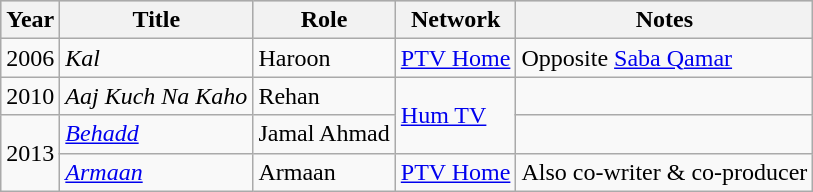<table class="wikitable sortable plainrowheaders">
<tr style="background:#ccc; text-align:center;">
<th scope="col">Year</th>
<th scope="col">Title</th>
<th scope="col">Role</th>
<th>Network</th>
<th scope="col" class="unsortable">Notes</th>
</tr>
<tr>
<td>2006</td>
<td><em>Kal</em></td>
<td>Haroon</td>
<td><a href='#'>PTV Home</a></td>
<td>Opposite <a href='#'>Saba Qamar</a></td>
</tr>
<tr>
<td>2010</td>
<td><em>Aaj Kuch Na Kaho</em></td>
<td>Rehan</td>
<td rowspan="2"><a href='#'>Hum TV</a></td>
<td></td>
</tr>
<tr>
<td rowspan="2">2013</td>
<td><em><a href='#'>Behadd</a></em></td>
<td>Jamal Ahmad</td>
<td></td>
</tr>
<tr>
<td><em><a href='#'>Armaan</a></em></td>
<td>Armaan</td>
<td><a href='#'>PTV Home</a></td>
<td>Also co-writer & co-producer</td>
</tr>
</table>
